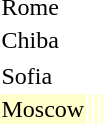<table>
<tr>
<td rowspan=2>Rome</td>
<td rowspan=2></td>
<td rowspan=2></td>
<td></td>
</tr>
<tr>
<td></td>
</tr>
<tr>
<td rowspan=2>Chiba</td>
<td rowspan=2></td>
<td rowspan=2></td>
<td></td>
</tr>
<tr>
<td></td>
</tr>
<tr bgcolor=ffffcc>
</tr>
<tr>
<td rowspan=2>Sofia</td>
<td rowspan=2></td>
<td rowspan=2></td>
<td></td>
</tr>
<tr>
<td></td>
</tr>
<tr bgcolor=ffffcc>
<td>Moscow</td>
<td></td>
<td></td>
<td></td>
</tr>
</table>
